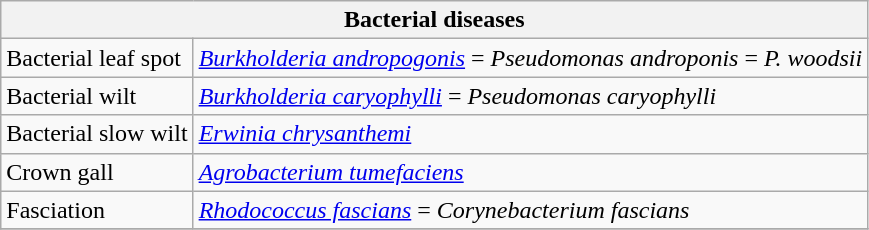<table class="wikitable" style="clear">
<tr>
<th colspan=2><strong>Bacterial diseases</strong><br></th>
</tr>
<tr>
<td>Bacterial leaf spot</td>
<td><em><a href='#'>Burkholderia andropogonis</a></em> = <em>Pseudomonas androponis</em> = <em>P. woodsii</em></td>
</tr>
<tr>
<td>Bacterial wilt</td>
<td><em><a href='#'>Burkholderia caryophylli</a></em> = <em>Pseudomonas caryophylli</em></td>
</tr>
<tr>
<td>Bacterial slow wilt</td>
<td><em><a href='#'>Erwinia chrysanthemi</a></em></td>
</tr>
<tr>
<td>Crown gall</td>
<td><em><a href='#'>Agrobacterium tumefaciens</a></em></td>
</tr>
<tr>
<td>Fasciation</td>
<td><em><a href='#'>Rhodococcus fascians</a></em> = <em>Corynebacterium fascians</em></td>
</tr>
<tr>
</tr>
</table>
